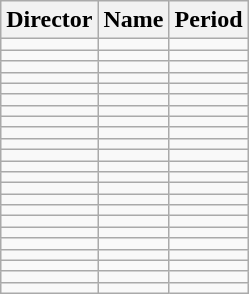<table class="wikitable">
<tr>
<th>Director</th>
<th>Name</th>
<th>Period</th>
</tr>
<tr>
<td></td>
<td></td>
<td></td>
</tr>
<tr>
<td></td>
<td></td>
<td></td>
</tr>
<tr>
<td></td>
<td></td>
<td></td>
</tr>
<tr>
<td></td>
<td></td>
<td></td>
</tr>
<tr>
<td></td>
<td></td>
<td></td>
</tr>
<tr>
<td></td>
<td></td>
<td></td>
</tr>
<tr>
<td></td>
<td></td>
<td></td>
</tr>
<tr>
<td></td>
<td></td>
<td></td>
</tr>
<tr>
<td></td>
<td></td>
<td></td>
</tr>
<tr>
<td></td>
<td></td>
<td></td>
</tr>
<tr>
<td></td>
<td></td>
<td></td>
</tr>
<tr>
<td></td>
<td></td>
<td></td>
</tr>
<tr>
<td></td>
<td></td>
<td></td>
</tr>
<tr>
<td></td>
<td></td>
<td></td>
</tr>
<tr>
<td></td>
<td></td>
<td></td>
</tr>
<tr>
<td></td>
<td></td>
<td></td>
</tr>
<tr>
<td></td>
<td></td>
<td></td>
</tr>
<tr>
<td></td>
<td></td>
<td></td>
</tr>
<tr>
<td></td>
<td></td>
<td></td>
</tr>
<tr>
<td></td>
<td></td>
<td></td>
</tr>
<tr>
<td></td>
<td></td>
<td></td>
</tr>
<tr>
<td></td>
<td></td>
<td></td>
</tr>
<tr>
<td></td>
<td></td>
<td></td>
</tr>
</table>
